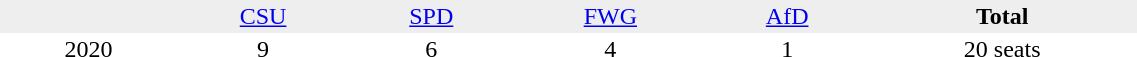<table border="0" cellpadding="2" cellspacing="0" width="60%">
<tr bgcolor="#eeeeee" align="center">
<td></td>
<td><a href='#'>CSU</a></td>
<td><a href='#'>SPD</a></td>
<td><a href='#'>FWG</a></td>
<td><a href='#'>AfD</a></td>
<td><strong>Total</strong></td>
</tr>
<tr align="center">
<td>2020</td>
<td>9</td>
<td>6</td>
<td>4</td>
<td>1</td>
<td>20 seats</td>
</tr>
</table>
